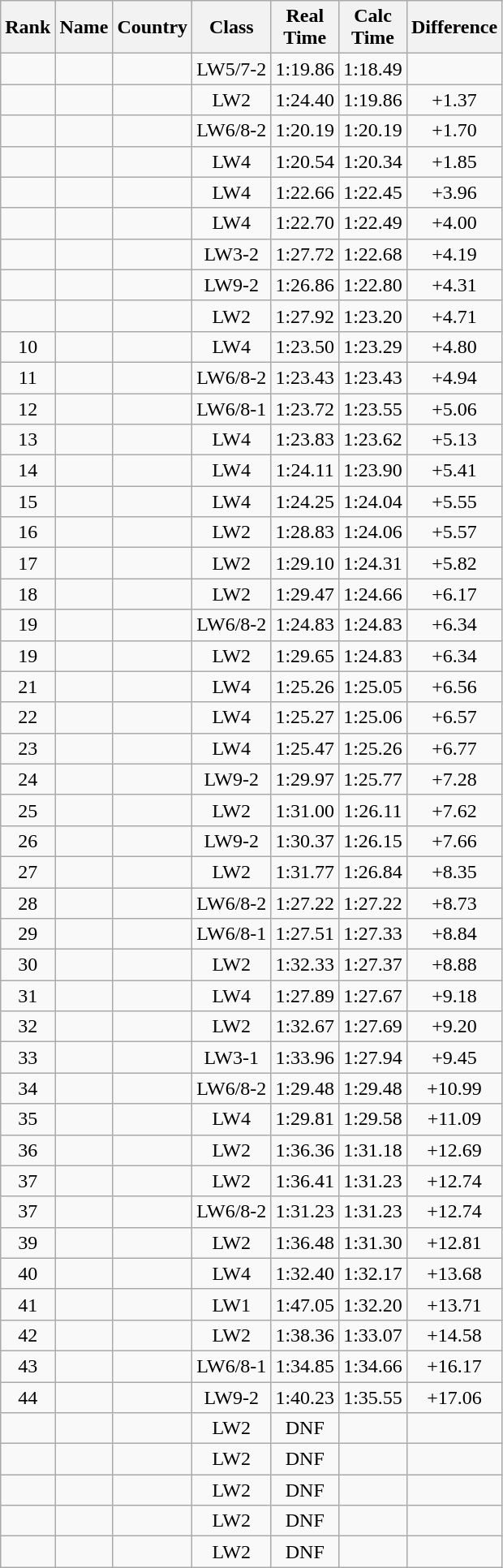<table class="wikitable sortable" style="text-align:center">
<tr>
<th>Rank</th>
<th>Name</th>
<th>Country</th>
<th>Class</th>
<th>Real<br>Time</th>
<th>Calc<br>Time</th>
<th Class="unsortable">Difference</th>
</tr>
<tr>
<td></td>
<td align=left></td>
<td align=left></td>
<td>LW5/7-2</td>
<td>1:19.86</td>
<td>1:18.49</td>
<td></td>
</tr>
<tr>
<td></td>
<td align=left></td>
<td align=left></td>
<td>LW2</td>
<td>1:24.40</td>
<td>1:19.86</td>
<td>+1.37</td>
</tr>
<tr>
<td></td>
<td align=left></td>
<td align=left></td>
<td>LW6/8-2</td>
<td>1:20.19</td>
<td>1:20.19</td>
<td>+1.70</td>
</tr>
<tr>
<td></td>
<td align=left></td>
<td align=left></td>
<td>LW4</td>
<td>1:20.54</td>
<td>1:20.34</td>
<td>+1.85</td>
</tr>
<tr>
<td></td>
<td align=left></td>
<td align=left></td>
<td>LW4</td>
<td>1:22.66</td>
<td>1:22.45</td>
<td>+3.96</td>
</tr>
<tr>
<td></td>
<td align=left></td>
<td align=left></td>
<td>LW4</td>
<td>1:22.70</td>
<td>1:22.49</td>
<td>+4.00</td>
</tr>
<tr>
<td></td>
<td align=left></td>
<td align=left></td>
<td>LW3-2</td>
<td>1:27.72</td>
<td>1:22.68</td>
<td>+4.19</td>
</tr>
<tr>
<td></td>
<td align=left></td>
<td align=left></td>
<td>LW9-2</td>
<td>1:26.86</td>
<td>1:22.80</td>
<td>+4.31</td>
</tr>
<tr>
<td></td>
<td align=left></td>
<td align=left></td>
<td>LW2</td>
<td>1:27.92</td>
<td>1:23.20</td>
<td>+4.71</td>
</tr>
<tr>
<td>10</td>
<td align=left></td>
<td align=left></td>
<td>LW4</td>
<td>1:23.50</td>
<td>1:23.29</td>
<td>+4.80</td>
</tr>
<tr>
<td>11</td>
<td align=left></td>
<td align=left></td>
<td>LW6/8-2</td>
<td>1:23.43</td>
<td>1:23.43</td>
<td>+4.94</td>
</tr>
<tr>
<td>12</td>
<td align=left></td>
<td align=left></td>
<td>LW6/8-1</td>
<td>1:23.72</td>
<td>1:23.55</td>
<td>+5.06</td>
</tr>
<tr>
<td>13</td>
<td align=left></td>
<td align=left></td>
<td>LW4</td>
<td>1:23.83</td>
<td>1:23.62</td>
<td>+5.13</td>
</tr>
<tr>
<td>14</td>
<td align=left></td>
<td align=left></td>
<td>LW4</td>
<td>1:24.11</td>
<td>1:23.90</td>
<td>+5.41</td>
</tr>
<tr>
<td>15</td>
<td align=left></td>
<td align=left></td>
<td>LW4</td>
<td>1:24.25</td>
<td>1:24.04</td>
<td>+5.55</td>
</tr>
<tr>
<td>16</td>
<td align=left></td>
<td align=left></td>
<td>LW2</td>
<td>1:28.83</td>
<td>1:24.06</td>
<td>+5.57</td>
</tr>
<tr>
<td>17</td>
<td align=left></td>
<td align=left></td>
<td>LW2</td>
<td>1:29.10</td>
<td>1:24.31</td>
<td>+5.82</td>
</tr>
<tr>
<td>18</td>
<td align=left></td>
<td align=left></td>
<td>LW2</td>
<td>1:29.47</td>
<td>1:24.66</td>
<td>+6.17</td>
</tr>
<tr>
<td>19</td>
<td align=left></td>
<td align=left></td>
<td>LW6/8-2</td>
<td>1:24.83</td>
<td>1:24.83</td>
<td>+6.34</td>
</tr>
<tr>
<td>19</td>
<td align=left></td>
<td align=left></td>
<td>LW2</td>
<td>1:29.65</td>
<td>1:24.83</td>
<td>+6.34</td>
</tr>
<tr>
<td>21</td>
<td align=left></td>
<td align=left></td>
<td>LW4</td>
<td>1:25.26</td>
<td>1:25.05</td>
<td>+6.56</td>
</tr>
<tr>
<td>22</td>
<td align=left></td>
<td align=left></td>
<td>LW4</td>
<td>1:25.27</td>
<td>1:25.06</td>
<td>+6.57</td>
</tr>
<tr>
<td>23</td>
<td align=left></td>
<td align=left></td>
<td>LW4</td>
<td>1:25.47</td>
<td>1:25.26</td>
<td>+6.77</td>
</tr>
<tr>
<td>24</td>
<td align=left></td>
<td align=left></td>
<td>LW9-2</td>
<td>1:29.97</td>
<td>1:25.77</td>
<td>+7.28</td>
</tr>
<tr>
<td>25</td>
<td align=left></td>
<td align=left></td>
<td>LW2</td>
<td>1:31.00</td>
<td>1:26.11</td>
<td>+7.62</td>
</tr>
<tr>
<td>26</td>
<td align=left></td>
<td align=left></td>
<td>LW9-2</td>
<td>1:30.37</td>
<td>1:26.15</td>
<td>+7.66</td>
</tr>
<tr>
<td>27</td>
<td align=left></td>
<td align=left></td>
<td>LW2</td>
<td>1:31.77</td>
<td>1:26.84</td>
<td>+8.35</td>
</tr>
<tr>
<td>28</td>
<td align=left></td>
<td align=left></td>
<td>LW6/8-2</td>
<td>1:27.22</td>
<td>1:27.22</td>
<td>+8.73</td>
</tr>
<tr>
<td>29</td>
<td align=left></td>
<td align=left></td>
<td>LW6/8-1</td>
<td>1:27.51</td>
<td>1:27.33</td>
<td>+8.84</td>
</tr>
<tr>
<td>30</td>
<td align=left></td>
<td align=left></td>
<td>LW2</td>
<td>1:32.33</td>
<td>1:27.37</td>
<td>+8.88</td>
</tr>
<tr>
<td>31</td>
<td align=left></td>
<td align=left></td>
<td>LW4</td>
<td>1:27.89</td>
<td>1:27.67</td>
<td>+9.18</td>
</tr>
<tr>
<td>32</td>
<td align=left></td>
<td align=left></td>
<td>LW2</td>
<td>1:32.67</td>
<td>1:27.69</td>
<td>+9.20</td>
</tr>
<tr>
<td>33</td>
<td align=left></td>
<td align=left></td>
<td>LW3-1</td>
<td>1:33.96</td>
<td>1:27.94</td>
<td>+9.45</td>
</tr>
<tr>
<td>34</td>
<td align=left></td>
<td align=left></td>
<td>LW6/8-2</td>
<td>1:29.48</td>
<td>1:29.48</td>
<td>+10.99</td>
</tr>
<tr>
<td>35</td>
<td align=left></td>
<td align=left></td>
<td>LW4</td>
<td>1:29.81</td>
<td>1:29.58</td>
<td>+11.09</td>
</tr>
<tr>
<td>36</td>
<td align=left></td>
<td align=left></td>
<td>LW2</td>
<td>1:36.36</td>
<td>1:31.18</td>
<td>+12.69</td>
</tr>
<tr>
<td>37</td>
<td align=left></td>
<td align=left></td>
<td>LW2</td>
<td>1:36.41</td>
<td>1:31.23</td>
<td>+12.74</td>
</tr>
<tr>
<td>37</td>
<td align=left></td>
<td align=left></td>
<td>LW6/8-2</td>
<td>1:31.23</td>
<td>1:31.23</td>
<td>+12.74</td>
</tr>
<tr>
<td>39</td>
<td align=left></td>
<td align=left></td>
<td>LW2</td>
<td>1:36.48</td>
<td>1:31.30</td>
<td>+12.81</td>
</tr>
<tr>
<td>40</td>
<td align=left></td>
<td align=left></td>
<td>LW4</td>
<td>1:32.40</td>
<td>1:32.17</td>
<td>+13.68</td>
</tr>
<tr>
<td>41</td>
<td align=left></td>
<td align=left></td>
<td>LW1</td>
<td>1:47.05</td>
<td>1:32.20</td>
<td>+13.71</td>
</tr>
<tr>
<td>42</td>
<td align=left></td>
<td align=left></td>
<td>LW2</td>
<td>1:38.36</td>
<td>1:33.07</td>
<td>+14.58</td>
</tr>
<tr>
<td>43</td>
<td align=left></td>
<td align=left></td>
<td>LW6/8-1</td>
<td>1:34.85</td>
<td>1:34.66</td>
<td>+16.17</td>
</tr>
<tr>
<td>44</td>
<td align=left></td>
<td align=left></td>
<td>LW9-2</td>
<td>1:40.23</td>
<td>1:35.55</td>
<td>+17.06</td>
</tr>
<tr>
<td></td>
<td align=left></td>
<td align=left></td>
<td>LW2</td>
<td>DNF</td>
<td></td>
<td></td>
</tr>
<tr>
<td></td>
<td align=left></td>
<td align=left></td>
<td>LW2</td>
<td>DNF</td>
<td></td>
<td></td>
</tr>
<tr>
<td></td>
<td align=left></td>
<td align=left></td>
<td>LW2</td>
<td>DNF</td>
<td></td>
<td></td>
</tr>
<tr>
<td></td>
<td align=left></td>
<td align=left></td>
<td>LW2</td>
<td>DNF</td>
<td></td>
<td></td>
</tr>
<tr>
<td></td>
<td align=left></td>
<td align=left></td>
<td>LW2</td>
<td>DNF</td>
<td></td>
<td></td>
</tr>
</table>
